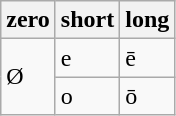<table class="wikitable">
<tr>
<th>zero</th>
<th>short</th>
<th>long</th>
</tr>
<tr>
<td rowspan=2>Ø</td>
<td>e</td>
<td>ē</td>
</tr>
<tr>
<td>o</td>
<td>ō</td>
</tr>
</table>
